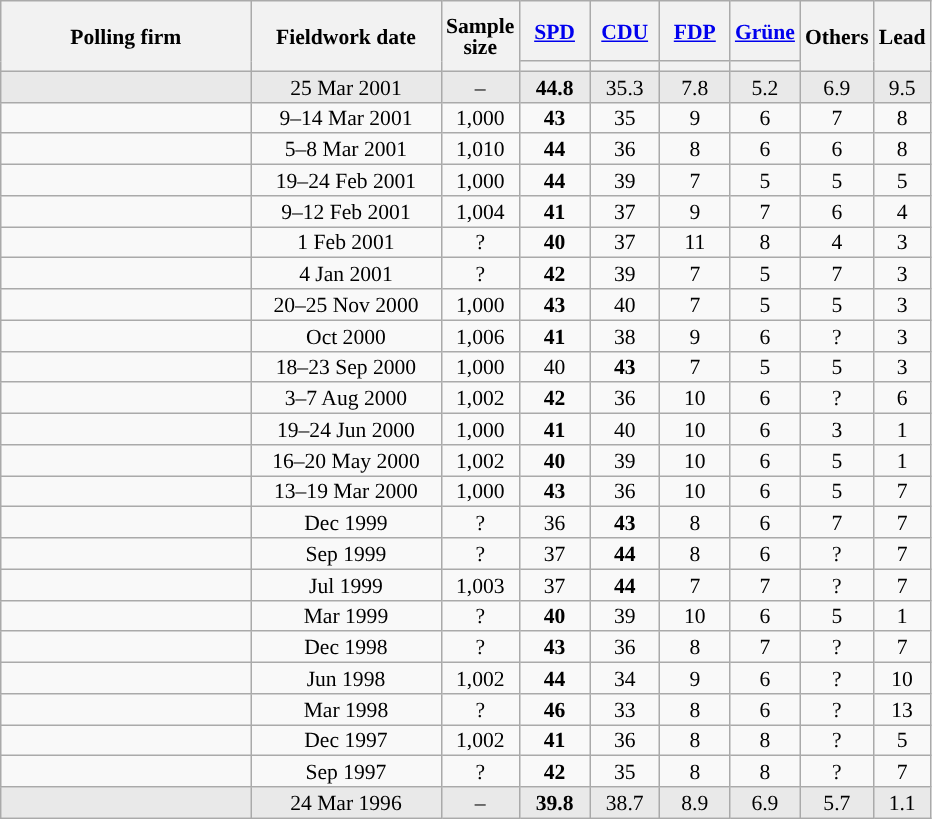<table class="wikitable sortable" style="text-align:center;font-size:90%;line-height:14px;">
<tr style="height:40px;">
<th style="width:160px;" rowspan="2">Polling firm</th>
<th style="width:120px;" rowspan="2">Fieldwork date</th>
<th style="width:35px;" rowspan="2">Sample<br>size</th>
<th class="unsortable" style="width:40px;"><a href='#'>SPD</a></th>
<th class="unsortable" style="width:40px;"><a href='#'>CDU</a></th>
<th class="unsortable" style="width:40px;"><a href='#'>FDP</a></th>
<th class="unsortable" style="width:40px;"><a href='#'>Grüne</a></th>
<th class="unsortable" style="width:40px;" rowspan="2">Others</th>
<th style="width:30px;" rowspan="2">Lead</th>
</tr>
<tr>
<th style="background:"></th>
<th style="background:"></th>
<th style="background:"></th>
<th style="background:"></th>
</tr>
<tr style="background:#E9E9E9;">
<td></td>
<td data-sort-value="2001-03-25">25 Mar 2001</td>
<td>–</td>
<td><strong>44.8</strong></td>
<td>35.3</td>
<td>7.8</td>
<td>5.2</td>
<td>6.9</td>
<td style="background:">9.5</td>
</tr>
<tr>
<td></td>
<td data-sort-value="2001-03-15">9–14 Mar 2001</td>
<td>1,000</td>
<td><strong>43</strong></td>
<td>35</td>
<td>9</td>
<td>6</td>
<td>7</td>
<td style="background:">8</td>
</tr>
<tr>
<td></td>
<td data-sort-value="2001-03-09">5–8 Mar 2001</td>
<td>1,010</td>
<td><strong>44</strong></td>
<td>36</td>
<td>8</td>
<td>6</td>
<td>6</td>
<td style="background:">8</td>
</tr>
<tr>
<td></td>
<td data-sort-value="2001-03-01">19–24 Feb 2001</td>
<td>1,000</td>
<td><strong>44</strong></td>
<td>39</td>
<td>7</td>
<td>5</td>
<td>5</td>
<td style="background:">5</td>
</tr>
<tr>
<td></td>
<td data-sort-value="2001-02-20">9–12 Feb 2001</td>
<td>1,004</td>
<td><strong>41</strong></td>
<td>37</td>
<td>9</td>
<td>7</td>
<td>6</td>
<td style="background:">4</td>
</tr>
<tr>
<td></td>
<td data-sort-value="2001-02-01">1 Feb 2001</td>
<td>?</td>
<td><strong>40</strong></td>
<td>37</td>
<td>11</td>
<td>8</td>
<td>4</td>
<td style="background:">3</td>
</tr>
<tr>
<td></td>
<td data-sort-value="2001-01-04">4 Jan 2001</td>
<td>?</td>
<td><strong>42</strong></td>
<td>39</td>
<td>7</td>
<td>5</td>
<td>7</td>
<td style="background:">3</td>
</tr>
<tr>
<td></td>
<td data-sort-value="2000-11-30">20–25 Nov 2000</td>
<td>1,000</td>
<td><strong>43</strong></td>
<td>40</td>
<td>7</td>
<td>5</td>
<td>5</td>
<td style="background:">3</td>
</tr>
<tr>
<td></td>
<td data-sort-value="2000-10-27">Oct 2000</td>
<td>1,006</td>
<td><strong>41</strong></td>
<td>38</td>
<td>9</td>
<td>6</td>
<td>?</td>
<td style="background:">3</td>
</tr>
<tr>
<td></td>
<td data-sort-value="2000-09-28">18–23 Sep 2000</td>
<td>1,000</td>
<td>40</td>
<td><strong>43</strong></td>
<td>7</td>
<td>5</td>
<td>5</td>
<td style="background:">3</td>
</tr>
<tr>
<td></td>
<td data-sort-value="2000-08-15">3–7 Aug 2000</td>
<td>1,002</td>
<td><strong>42</strong></td>
<td>36</td>
<td>10</td>
<td>6</td>
<td>?</td>
<td style="background:">6</td>
</tr>
<tr>
<td></td>
<td data-sort-value="2000-06-29">19–24 Jun 2000</td>
<td>1,000</td>
<td><strong>41</strong></td>
<td>40</td>
<td>10</td>
<td>6</td>
<td>3</td>
<td style="background:">1</td>
</tr>
<tr>
<td></td>
<td data-sort-value="2000-05-26">16–20 May 2000</td>
<td>1,002</td>
<td><strong>40</strong></td>
<td>39</td>
<td>10</td>
<td>6</td>
<td>5</td>
<td style="background:">1</td>
</tr>
<tr>
<td></td>
<td data-sort-value="2000-03-23">13–19 Mar 2000</td>
<td>1,000</td>
<td><strong>43</strong></td>
<td>36</td>
<td>10</td>
<td>6</td>
<td>5</td>
<td style="background:">7</td>
</tr>
<tr>
<td></td>
<td data-sort-value="1999-12-02">Dec 1999</td>
<td>?</td>
<td>36</td>
<td><strong>43</strong></td>
<td>8</td>
<td>6</td>
<td>7</td>
<td style="background:">7</td>
</tr>
<tr>
<td></td>
<td data-sort-value="1999-09-30">Sep 1999</td>
<td>?</td>
<td>37</td>
<td><strong>44</strong></td>
<td>8</td>
<td>6</td>
<td>?</td>
<td style="background:">7</td>
</tr>
<tr>
<td></td>
<td data-sort-value="1999-07-08">Jul 1999</td>
<td>1,003</td>
<td>37</td>
<td><strong>44</strong></td>
<td>7</td>
<td>7</td>
<td>?</td>
<td style="background:">7</td>
</tr>
<tr>
<td></td>
<td data-sort-value="1999-03-31">Mar 1999</td>
<td>?</td>
<td><strong>40</strong></td>
<td>39</td>
<td>10</td>
<td>6</td>
<td>5</td>
<td style="background:">1</td>
</tr>
<tr>
<td></td>
<td data-sort-value="1998-12-10">Dec 1998</td>
<td>?</td>
<td><strong>43</strong></td>
<td>36</td>
<td>8</td>
<td>7</td>
<td>?</td>
<td style="background:">7</td>
</tr>
<tr>
<td></td>
<td data-sort-value="1998-06-25">Jun 1998</td>
<td>1,002</td>
<td><strong>44</strong></td>
<td>34</td>
<td>9</td>
<td>6</td>
<td>?</td>
<td style="background:">10</td>
</tr>
<tr>
<td></td>
<td data-sort-value="1998-03-19">Mar 1998</td>
<td>?</td>
<td><strong>46</strong></td>
<td>33</td>
<td>8</td>
<td>6</td>
<td>?</td>
<td style="background:">13</td>
</tr>
<tr>
<td></td>
<td data-sort-value="1997-12-11">Dec 1997</td>
<td>1,002</td>
<td><strong>41</strong></td>
<td>36</td>
<td>8</td>
<td>8</td>
<td>?</td>
<td style="background:">5</td>
</tr>
<tr>
<td></td>
<td data-sort-value="1997-09-30">Sep 1997</td>
<td>?</td>
<td><strong>42</strong></td>
<td>35</td>
<td>8</td>
<td>8</td>
<td>?</td>
<td style="background:">7</td>
</tr>
<tr style="background:#E9E9E9;">
<td></td>
<td data-sort-value="1996-03-24">24 Mar 1996</td>
<td>–</td>
<td><strong>39.8</strong></td>
<td>38.7</td>
<td>8.9</td>
<td>6.9</td>
<td>5.7</td>
<td style="background:">1.1</td>
</tr>
</table>
